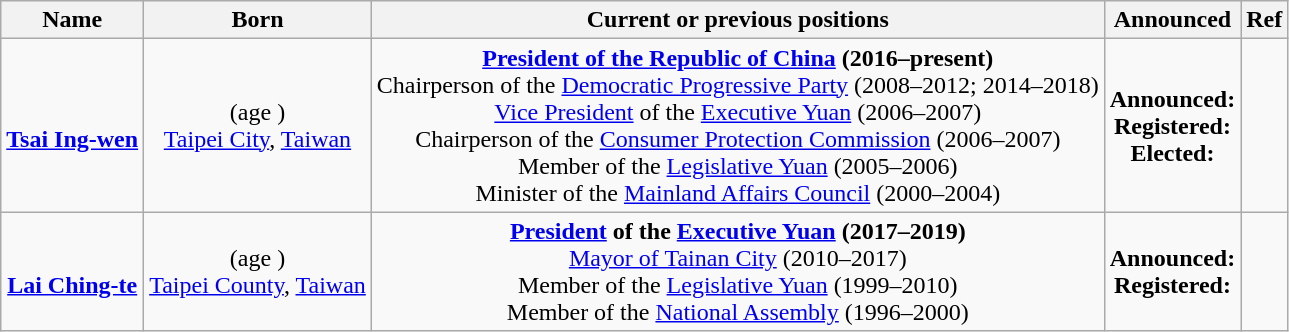<table class="wikitable sortable" style="text-align:center">
<tr>
<th>Name</th>
<th>Born</th>
<th>Current or previous positions</th>
<th>Announced</th>
<th class="unsortable">Ref</th>
</tr>
<tr>
<td><br><strong><a href='#'>Tsai Ing-wen</a></strong></td>
<td> (age )<br><a href='#'>Taipei City</a>, <a href='#'>Taiwan</a></td>
<td><strong><a href='#'>President of the Republic of China</a> (2016–present)</strong><br>Chairperson of the <a href='#'>Democratic Progressive Party</a>  (2008–2012; 2014–2018)<br><a href='#'>Vice President</a> of the <a href='#'>Executive Yuan</a> (2006–2007)<br>Chairperson of the <a href='#'>Consumer Protection Commission</a> (2006–2007)<br>Member of the <a href='#'>Legislative Yuan</a> (2005–2006)<br>Minister of the <a href='#'>Mainland Affairs Council</a> (2000–2004)</td>
<td><strong>Announced:</strong> <br><strong>Registered:</strong> <br><strong>Elected:</strong> </td>
<td></td>
</tr>
<tr>
<td><br><strong><a href='#'>Lai Ching-te</a></strong></td>
<td> (age )<br><a href='#'>Taipei County</a>, <a href='#'>Taiwan</a></td>
<td><strong><a href='#'>President</a> of the <a href='#'>Executive Yuan</a> (2017–2019)</strong><br><a href='#'>Mayor of Tainan City</a> (2010–2017)<br>Member of the <a href='#'>Legislative Yuan</a> (1999–2010)<br>Member of the <a href='#'>National Assembly</a> (1996–2000)</td>
<td><strong>Announced:</strong> <br><strong>Registered:</strong> </td>
<td></td>
</tr>
</table>
